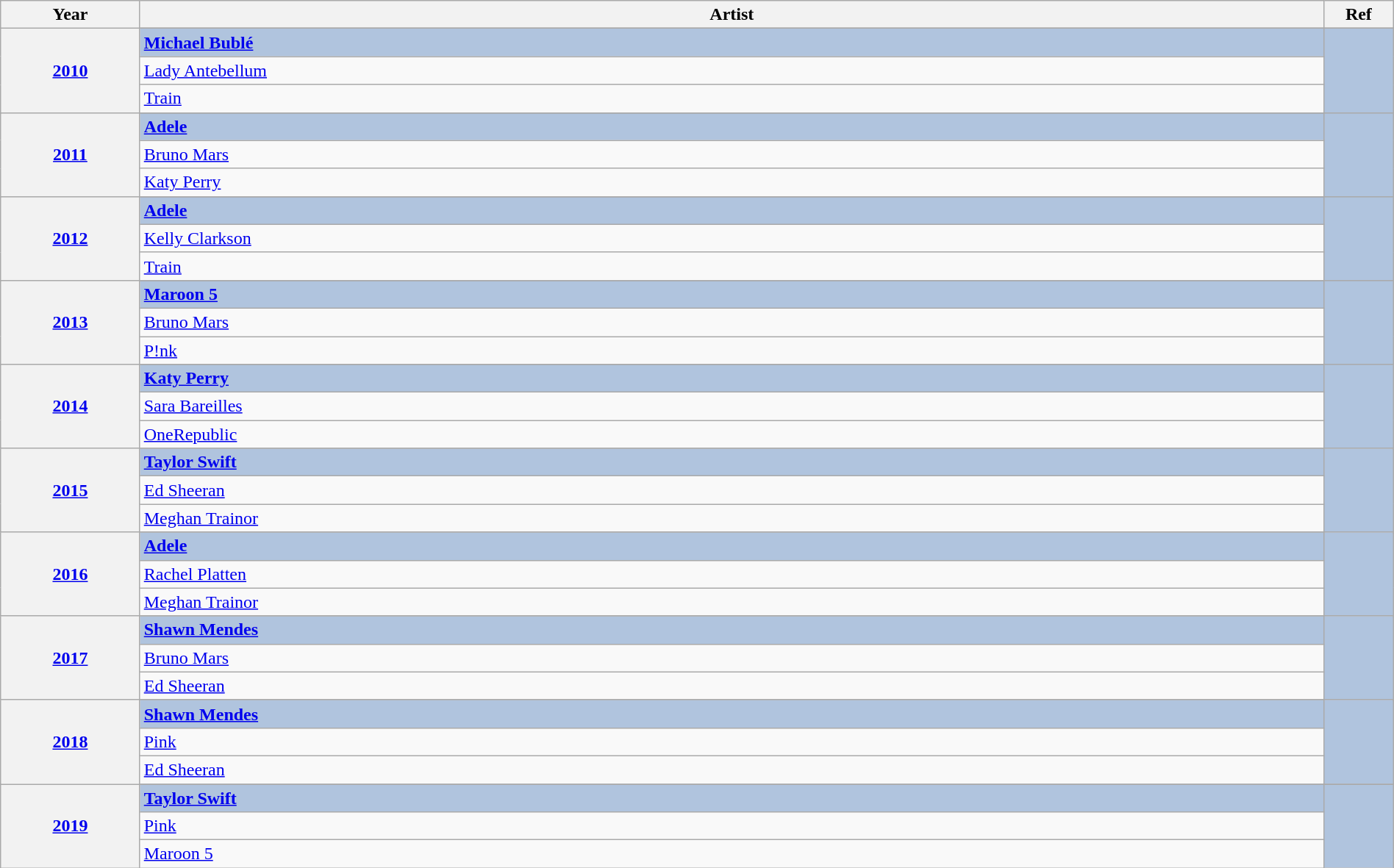<table class="wikitable" width="100%">
<tr>
<th width="10%">Year</th>
<th width="85%">Artist</th>
<th width="5%">Ref</th>
</tr>
<tr>
<th rowspan="4" align="center"><a href='#'>2010<br></a></th>
</tr>
<tr style="background:#B0C4DE">
<td><strong><a href='#'>Michael Bublé</a></strong></td>
<td rowspan="4" align="center"></td>
</tr>
<tr>
<td><a href='#'>Lady Antebellum</a></td>
</tr>
<tr>
<td><a href='#'>Train</a></td>
</tr>
<tr>
<th rowspan="4" align="center"><a href='#'>2011<br></a></th>
</tr>
<tr style="background:#B0C4DE">
<td><strong><a href='#'>Adele</a></strong></td>
<td rowspan="4" align="center"></td>
</tr>
<tr>
<td><a href='#'>Bruno Mars</a></td>
</tr>
<tr>
<td><a href='#'>Katy Perry</a></td>
</tr>
<tr>
<th rowspan="4" align="center"><a href='#'>2012<br></a></th>
</tr>
<tr style="background:#B0C4DE">
<td><strong><a href='#'>Adele</a></strong></td>
<td rowspan="4" align="center"></td>
</tr>
<tr>
<td><a href='#'>Kelly Clarkson</a></td>
</tr>
<tr>
<td><a href='#'>Train</a></td>
</tr>
<tr>
<th rowspan="4" align="center"><a href='#'>2013<br></a></th>
</tr>
<tr style="background:#B0C4DE">
<td><strong><a href='#'>Maroon 5</a></strong></td>
<td rowspan="4" align="center"></td>
</tr>
<tr>
<td><a href='#'>Bruno Mars</a></td>
</tr>
<tr>
<td><a href='#'>P!nk</a></td>
</tr>
<tr>
<th rowspan="4" align="center"><a href='#'>2014<br></a></th>
</tr>
<tr style="background:#B0C4DE">
<td><strong><a href='#'>Katy Perry</a></strong></td>
<td rowspan="4" align="center"></td>
</tr>
<tr>
<td><a href='#'>Sara Bareilles</a></td>
</tr>
<tr>
<td><a href='#'>OneRepublic</a></td>
</tr>
<tr>
<th rowspan="4" align="center"><a href='#'>2015<br></a></th>
</tr>
<tr style="background:#B0C4DE">
<td><strong><a href='#'>Taylor Swift</a></strong></td>
<td rowspan="4" align="center"></td>
</tr>
<tr>
<td><a href='#'>Ed Sheeran</a></td>
</tr>
<tr>
<td><a href='#'>Meghan Trainor</a></td>
</tr>
<tr>
<th rowspan="4" align="center"><a href='#'>2016<br></a></th>
</tr>
<tr style="background:#B0C4DE">
<td><strong><a href='#'>Adele</a></strong></td>
<td rowspan="4" align="center"></td>
</tr>
<tr>
<td><a href='#'>Rachel Platten</a></td>
</tr>
<tr>
<td><a href='#'>Meghan Trainor</a></td>
</tr>
<tr>
<th rowspan="4" align="center"><a href='#'>2017<br></a></th>
</tr>
<tr style="background:#B0C4DE">
<td><strong><a href='#'>Shawn Mendes</a></strong></td>
<td rowspan="4" align="center"></td>
</tr>
<tr>
<td><a href='#'>Bruno Mars</a></td>
</tr>
<tr>
<td><a href='#'>Ed Sheeran</a></td>
</tr>
<tr>
<th rowspan="4" align="center"><a href='#'>2018<br></a></th>
</tr>
<tr style="background:#B0C4DE">
<td><strong><a href='#'>Shawn Mendes</a></strong></td>
<td rowspan="3" align="center"></td>
</tr>
<tr>
<td><a href='#'>Pink</a></td>
</tr>
<tr>
<td><a href='#'>Ed Sheeran</a></td>
</tr>
<tr>
<th rowspan="4" align="center"><a href='#'>2019<br></a></th>
</tr>
<tr style="background:#B0C4DE">
<td><strong><a href='#'>Taylor Swift</a></strong></td>
<td rowspan="3" align="center"></td>
</tr>
<tr>
<td><a href='#'>Pink</a></td>
</tr>
<tr>
<td><a href='#'>Maroon 5</a></td>
</tr>
</table>
